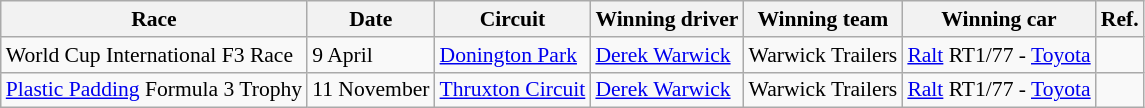<table class="wikitable" style="font-size: 90%;">
<tr>
<th>Race</th>
<th>Date</th>
<th>Circuit</th>
<th>Winning driver</th>
<th>Winning team</th>
<th>Winning car</th>
<th>Ref.</th>
</tr>
<tr>
<td>World Cup International F3 Race</td>
<td>9 April</td>
<td> <a href='#'>Donington Park</a></td>
<td> <a href='#'>Derek Warwick</a></td>
<td>Warwick Trailers</td>
<td><a href='#'>Ralt</a> RT1/77 - <a href='#'>Toyota</a></td>
<td></td>
</tr>
<tr>
<td><a href='#'>Plastic Padding</a> Formula 3 Trophy</td>
<td>11 November</td>
<td> <a href='#'>Thruxton Circuit</a></td>
<td> <a href='#'>Derek Warwick</a></td>
<td>Warwick Trailers</td>
<td><a href='#'>Ralt</a> RT1/77 - <a href='#'>Toyota</a></td>
<td></td>
</tr>
</table>
